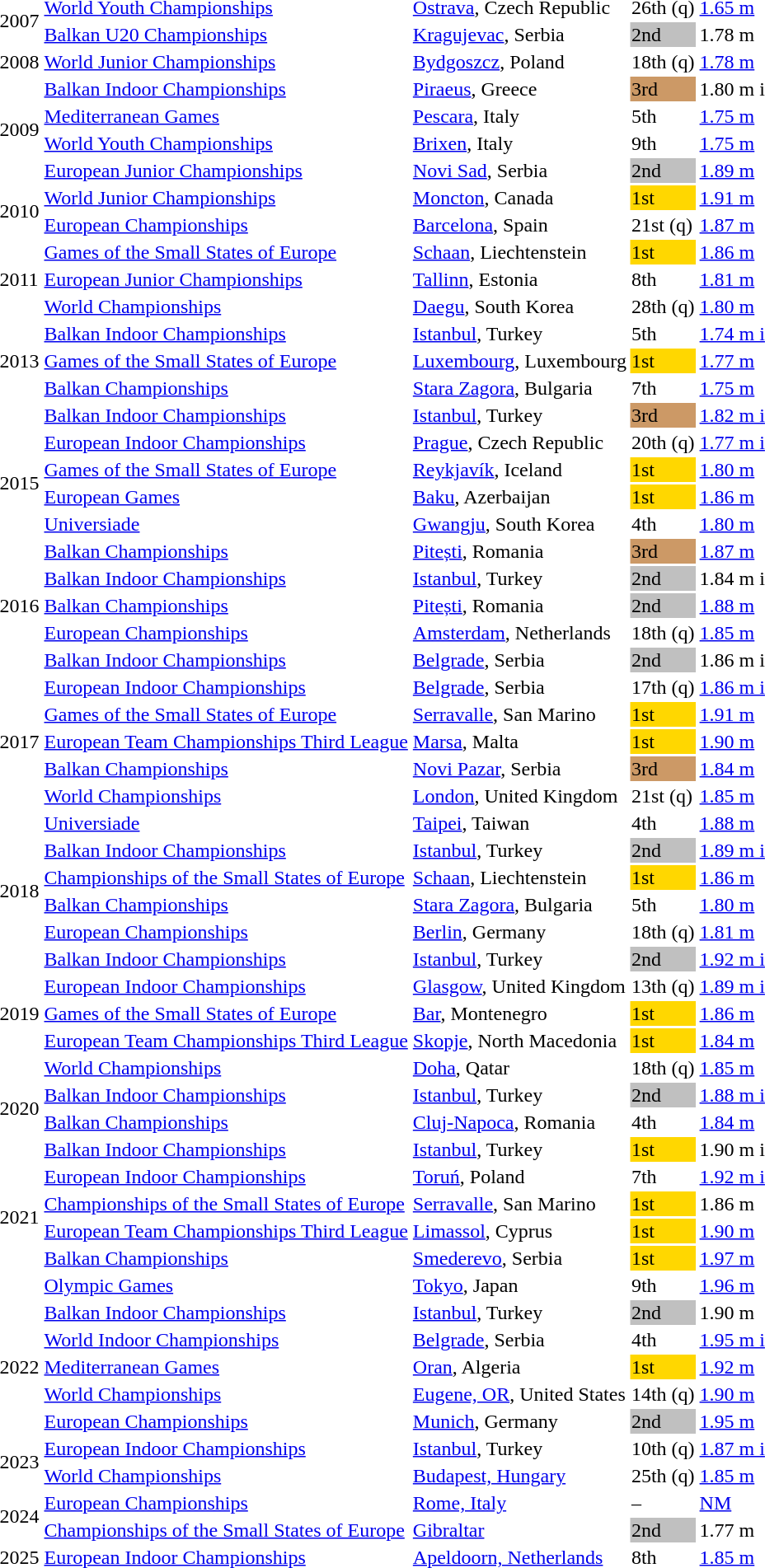<table>
<tr>
<td rowspan=2>2007</td>
<td><a href='#'>World Youth Championships</a></td>
<td><a href='#'>Ostrava</a>, Czech Republic</td>
<td>26th (q)</td>
<td><a href='#'>1.65 m</a></td>
</tr>
<tr>
<td><a href='#'>Balkan U20 Championships</a></td>
<td><a href='#'>Kragujevac</a>, Serbia</td>
<td bgcolor=silver>2nd</td>
<td>1.78 m</td>
</tr>
<tr>
<td>2008</td>
<td><a href='#'>World Junior Championships</a></td>
<td><a href='#'>Bydgoszcz</a>, Poland</td>
<td>18th (q)</td>
<td><a href='#'>1.78 m</a></td>
</tr>
<tr>
<td rowspan=4>2009</td>
<td><a href='#'>Balkan Indoor Championships</a></td>
<td><a href='#'>Piraeus</a>, Greece</td>
<td bgcolor=cc9966>3rd</td>
<td>1.80 m i</td>
</tr>
<tr>
<td><a href='#'>Mediterranean Games</a></td>
<td><a href='#'>Pescara</a>, Italy</td>
<td>5th</td>
<td><a href='#'>1.75 m</a></td>
</tr>
<tr>
<td><a href='#'>World Youth Championships</a></td>
<td><a href='#'>Brixen</a>, Italy</td>
<td>9th</td>
<td><a href='#'>1.75 m</a></td>
</tr>
<tr>
<td><a href='#'>European Junior Championships</a></td>
<td><a href='#'>Novi Sad</a>, Serbia</td>
<td bgcolor=silver>2nd</td>
<td><a href='#'>1.89 m</a></td>
</tr>
<tr>
<td rowspan=2>2010</td>
<td><a href='#'>World Junior Championships</a></td>
<td><a href='#'>Moncton</a>, Canada</td>
<td bgcolor=gold>1st</td>
<td><a href='#'>1.91 m</a></td>
</tr>
<tr>
<td><a href='#'>European Championships</a></td>
<td><a href='#'>Barcelona</a>, Spain</td>
<td>21st (q)</td>
<td><a href='#'>1.87 m</a></td>
</tr>
<tr>
<td rowspan=3>2011</td>
<td><a href='#'>Games of the Small States of Europe</a></td>
<td><a href='#'>Schaan</a>, Liechtenstein</td>
<td bgcolor=gold>1st</td>
<td><a href='#'>1.86 m</a></td>
</tr>
<tr>
<td><a href='#'>European Junior Championships</a></td>
<td><a href='#'>Tallinn</a>, Estonia</td>
<td>8th</td>
<td><a href='#'>1.81 m</a></td>
</tr>
<tr>
<td><a href='#'>World Championships</a></td>
<td><a href='#'>Daegu</a>, South Korea</td>
<td>28th (q)</td>
<td><a href='#'>1.80 m</a></td>
</tr>
<tr>
<td rowspan=3>2013</td>
<td><a href='#'>Balkan Indoor Championships</a></td>
<td><a href='#'>Istanbul</a>, Turkey</td>
<td>5th</td>
<td><a href='#'>1.74 m i</a></td>
</tr>
<tr>
<td><a href='#'>Games of the Small States of Europe</a></td>
<td><a href='#'>Luxembourg</a>, Luxembourg</td>
<td bgcolor=gold>1st</td>
<td><a href='#'>1.77 m</a></td>
</tr>
<tr>
<td><a href='#'>Balkan Championships</a></td>
<td><a href='#'>Stara Zagora</a>, Bulgaria</td>
<td>7th</td>
<td><a href='#'>1.75 m</a></td>
</tr>
<tr>
<td rowspan=6>2015</td>
<td><a href='#'>Balkan Indoor Championships</a></td>
<td><a href='#'>Istanbul</a>, Turkey</td>
<td bgcolor=cc9966>3rd</td>
<td><a href='#'>1.82 m i</a></td>
</tr>
<tr>
<td><a href='#'>European Indoor Championships</a></td>
<td><a href='#'>Prague</a>, Czech Republic</td>
<td>20th (q)</td>
<td><a href='#'>1.77 m i</a></td>
</tr>
<tr>
<td><a href='#'>Games of the Small States of Europe</a></td>
<td><a href='#'>Reykjavík</a>, Iceland</td>
<td bgcolor=gold>1st</td>
<td><a href='#'>1.80 m</a></td>
</tr>
<tr>
<td><a href='#'>European Games</a></td>
<td><a href='#'>Baku</a>, Azerbaijan</td>
<td bgcolor=gold>1st</td>
<td><a href='#'>1.86 m</a></td>
</tr>
<tr>
<td><a href='#'>Universiade</a></td>
<td><a href='#'>Gwangju</a>, South Korea</td>
<td>4th</td>
<td><a href='#'>1.80 m</a></td>
</tr>
<tr>
<td><a href='#'>Balkan Championships</a></td>
<td><a href='#'>Pitești</a>, Romania</td>
<td bgcolor=cc9966>3rd</td>
<td><a href='#'>1.87 m</a></td>
</tr>
<tr>
<td rowspan=3>2016</td>
<td><a href='#'>Balkan Indoor Championships</a></td>
<td><a href='#'>Istanbul</a>, Turkey</td>
<td bgcolor=silver>2nd</td>
<td>1.84 m i</td>
</tr>
<tr>
<td><a href='#'>Balkan Championships</a></td>
<td><a href='#'>Pitești</a>, Romania</td>
<td bgcolor=silver>2nd</td>
<td><a href='#'>1.88 m</a></td>
</tr>
<tr>
<td><a href='#'>European Championships</a></td>
<td><a href='#'>Amsterdam</a>, Netherlands</td>
<td>18th (q)</td>
<td><a href='#'>1.85 m</a></td>
</tr>
<tr>
<td rowspan=7>2017</td>
<td><a href='#'>Balkan Indoor Championships</a></td>
<td><a href='#'>Belgrade</a>, Serbia</td>
<td bgcolor=silver>2nd</td>
<td>1.86 m i</td>
</tr>
<tr>
<td><a href='#'>European Indoor Championships</a></td>
<td><a href='#'>Belgrade</a>, Serbia</td>
<td>17th (q)</td>
<td><a href='#'>1.86 m i</a></td>
</tr>
<tr>
<td><a href='#'>Games of the Small States of Europe</a></td>
<td><a href='#'>Serravalle</a>, San Marino</td>
<td bgcolor=gold>1st</td>
<td><a href='#'>1.91 m</a></td>
</tr>
<tr>
<td><a href='#'>European Team Championships Third League</a></td>
<td><a href='#'>Marsa</a>, Malta</td>
<td bgcolor=gold>1st</td>
<td><a href='#'>1.90 m</a></td>
</tr>
<tr>
<td><a href='#'>Balkan Championships</a></td>
<td><a href='#'>Novi Pazar</a>, Serbia</td>
<td bgcolor=cc9966>3rd</td>
<td><a href='#'>1.84 m</a></td>
</tr>
<tr>
<td><a href='#'>World Championships</a></td>
<td><a href='#'>London</a>, United Kingdom</td>
<td>21st (q)</td>
<td><a href='#'>1.85 m</a></td>
</tr>
<tr>
<td><a href='#'>Universiade</a></td>
<td><a href='#'>Taipei</a>, Taiwan</td>
<td>4th</td>
<td><a href='#'>1.88 m</a></td>
</tr>
<tr>
<td rowspan=4>2018</td>
<td><a href='#'>Balkan Indoor Championships</a></td>
<td><a href='#'>Istanbul</a>, Turkey</td>
<td bgcolor=silver>2nd</td>
<td><a href='#'>1.89 m i</a></td>
</tr>
<tr>
<td><a href='#'>Championships of the Small States of Europe</a></td>
<td><a href='#'>Schaan</a>, Liechtenstein</td>
<td bgcolor=gold>1st</td>
<td><a href='#'>1.86 m</a></td>
</tr>
<tr>
<td><a href='#'>Balkan Championships</a></td>
<td><a href='#'>Stara Zagora</a>, Bulgaria</td>
<td>5th</td>
<td><a href='#'>1.80 m</a></td>
</tr>
<tr>
<td><a href='#'>European Championships</a></td>
<td><a href='#'>Berlin</a>, Germany</td>
<td>18th (q)</td>
<td><a href='#'>1.81 m</a></td>
</tr>
<tr>
<td rowspan=5>2019</td>
<td><a href='#'>Balkan Indoor Championships</a></td>
<td><a href='#'>Istanbul</a>, Turkey</td>
<td bgcolor=silver>2nd</td>
<td><a href='#'>1.92 m i</a></td>
</tr>
<tr>
<td><a href='#'>European Indoor Championships</a></td>
<td><a href='#'>Glasgow</a>, United Kingdom</td>
<td>13th (q)</td>
<td><a href='#'>1.89 m i</a></td>
</tr>
<tr>
<td><a href='#'>Games of the Small States of Europe</a></td>
<td><a href='#'>Bar</a>, Montenegro</td>
<td bgcolor=gold>1st</td>
<td><a href='#'>1.86 m</a></td>
</tr>
<tr>
<td><a href='#'>European Team Championships Third League</a></td>
<td><a href='#'>Skopje</a>, North Macedonia</td>
<td bgcolor=gold>1st</td>
<td><a href='#'>1.84 m</a></td>
</tr>
<tr>
<td><a href='#'>World Championships</a></td>
<td><a href='#'>Doha</a>, Qatar</td>
<td>18th (q)</td>
<td><a href='#'>1.85 m</a></td>
</tr>
<tr>
<td rowspan=2>2020</td>
<td><a href='#'>Balkan Indoor Championships</a></td>
<td><a href='#'>Istanbul</a>, Turkey</td>
<td bgcolor=silver>2nd</td>
<td><a href='#'>1.88 m i</a></td>
</tr>
<tr>
<td><a href='#'>Balkan Championships</a></td>
<td><a href='#'>Cluj-Napoca</a>, Romania</td>
<td>4th</td>
<td><a href='#'>1.84 m</a></td>
</tr>
<tr>
<td rowspan=6>2021</td>
<td><a href='#'>Balkan Indoor Championships</a></td>
<td><a href='#'>Istanbul</a>, Turkey</td>
<td bgcolor=gold>1st</td>
<td>1.90 m i</td>
</tr>
<tr>
<td><a href='#'>European Indoor Championships</a></td>
<td><a href='#'>Toruń</a>, Poland</td>
<td>7th</td>
<td><a href='#'>1.92 m i</a></td>
</tr>
<tr>
<td><a href='#'>Championships of the Small States of Europe</a></td>
<td><a href='#'>Serravalle</a>, San Marino</td>
<td bgcolor=gold>1st</td>
<td>1.86 m</td>
</tr>
<tr>
<td><a href='#'>European Team Championships Third League</a></td>
<td><a href='#'>Limassol</a>, Cyprus</td>
<td bgcolor=gold>1st</td>
<td><a href='#'>1.90 m</a></td>
</tr>
<tr>
<td><a href='#'>Balkan Championships</a></td>
<td><a href='#'>Smederevo</a>, Serbia</td>
<td bgcolor=gold>1st</td>
<td><a href='#'>1.97 m</a> </td>
</tr>
<tr>
<td><a href='#'>Olympic Games</a></td>
<td><a href='#'>Tokyo</a>, Japan</td>
<td>9th</td>
<td><a href='#'>1.96 m</a></td>
</tr>
<tr>
<td rowspan=5>2022</td>
<td><a href='#'>Balkan Indoor Championships</a></td>
<td><a href='#'>Istanbul</a>, Turkey</td>
<td bgcolor=silver>2nd</td>
<td>1.90 m</td>
</tr>
<tr>
<td><a href='#'>World Indoor Championships</a></td>
<td><a href='#'>Belgrade</a>, Serbia</td>
<td>4th</td>
<td><a href='#'>1.95 m i</a></td>
</tr>
<tr>
<td><a href='#'>Mediterranean Games</a></td>
<td><a href='#'>Oran</a>, Algeria</td>
<td bgcolor=gold>1st</td>
<td><a href='#'>1.92 m</a></td>
</tr>
<tr>
<td><a href='#'>World Championships</a></td>
<td><a href='#'>Eugene, OR</a>, United States</td>
<td>14th (q)</td>
<td><a href='#'>1.90 m</a></td>
</tr>
<tr>
<td><a href='#'>European Championships</a></td>
<td><a href='#'>Munich</a>, Germany</td>
<td bgcolor=silver>2nd</td>
<td><a href='#'>1.95 m</a></td>
</tr>
<tr>
<td rowspan=2>2023</td>
<td><a href='#'>European Indoor Championships</a></td>
<td><a href='#'>Istanbul</a>, Turkey</td>
<td>10th (q)</td>
<td><a href='#'>1.87 m i</a></td>
</tr>
<tr>
<td><a href='#'>World Championships</a></td>
<td><a href='#'>Budapest, Hungary</a></td>
<td>25th (q)</td>
<td><a href='#'>1.85 m</a></td>
</tr>
<tr>
<td rowspan=2>2024</td>
<td><a href='#'>European Championships</a></td>
<td><a href='#'>Rome, Italy</a></td>
<td>–</td>
<td><a href='#'>NM</a></td>
</tr>
<tr>
<td><a href='#'>Championships of the Small States of Europe</a></td>
<td><a href='#'>Gibraltar</a></td>
<td bgcolor=silver>2nd</td>
<td>1.77 m</td>
</tr>
<tr>
<td>2025</td>
<td><a href='#'>European Indoor Championships</a></td>
<td><a href='#'>Apeldoorn, Netherlands</a></td>
<td>8th</td>
<td><a href='#'>1.85 m</a></td>
</tr>
</table>
